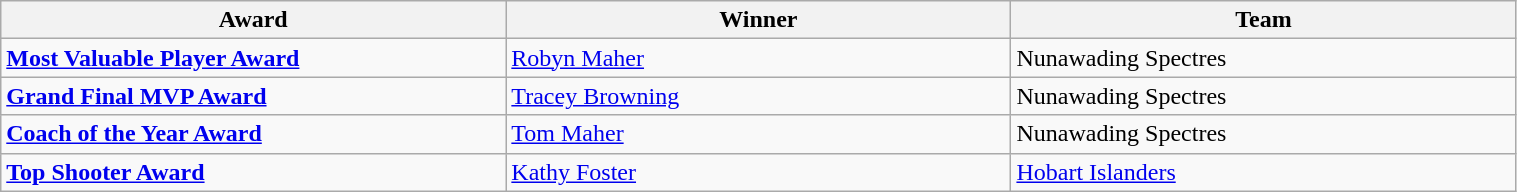<table class="wikitable" style="width: 80%">
<tr>
<th width=125>Award</th>
<th width=125>Winner</th>
<th width=125>Team</th>
</tr>
<tr>
<td><strong><a href='#'>Most Valuable Player Award</a></strong></td>
<td><a href='#'>Robyn Maher</a></td>
<td>Nunawading Spectres</td>
</tr>
<tr>
<td><strong><a href='#'>Grand Final MVP Award</a></strong></td>
<td><a href='#'>Tracey Browning</a></td>
<td>Nunawading Spectres</td>
</tr>
<tr>
<td><strong><a href='#'>Coach of the Year Award</a></strong></td>
<td><a href='#'>Tom Maher</a></td>
<td>Nunawading Spectres</td>
</tr>
<tr>
<td><strong><a href='#'>Top Shooter Award</a></strong></td>
<td><a href='#'>Kathy Foster</a></td>
<td><a href='#'>Hobart Islanders</a></td>
</tr>
</table>
